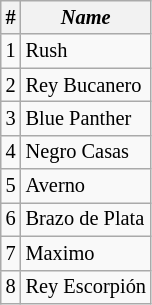<table style="font-size: 85%" class="wikitable sortable">
<tr>
<th><strong>#</strong></th>
<th><em>Name<strong></th>
</tr>
<tr>
<td>1</td>
<td>Rush</td>
</tr>
<tr>
<td>2</td>
<td>Rey Bucanero</td>
</tr>
<tr>
<td>3</td>
<td>Blue Panther</td>
</tr>
<tr>
<td>4</td>
<td>Negro Casas</td>
</tr>
<tr>
<td>5</td>
<td>Averno</td>
</tr>
<tr>
<td>6</td>
<td>Brazo de Plata</td>
</tr>
<tr>
<td>7</td>
<td>Maximo</td>
</tr>
<tr>
<td>8</td>
<td>Rey Escorpión</td>
</tr>
</table>
